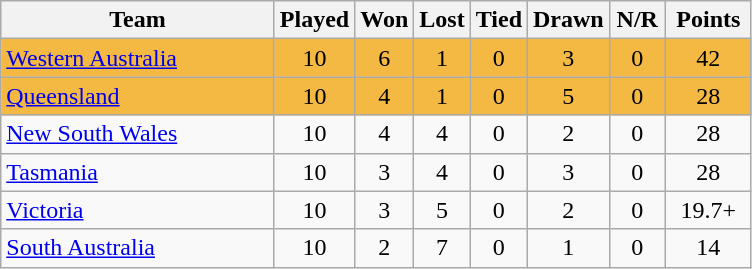<table class="wikitable" style="text-align:center;">
<tr>
<th width=175>Team</th>
<th style="width:30px;" abbr="Played">Played</th>
<th style="width:30px;" abbr="Won">Won</th>
<th style="width:30px;" abbr="Lost">Lost</th>
<th style="width:30px;" abbr="Tied">Tied</th>
<th style="width:30px;" abbr="Drawn">Drawn</th>
<th style="width:30px;" abbr="NR">N/R</th>
<th style="width:50px;" abbr="Points">Points</th>
</tr>
<tr style="background:#f4b942;">
<td style="text-align:left;"><a href='#'>Western Australia</a></td>
<td>10</td>
<td>6</td>
<td>1</td>
<td>0</td>
<td>3</td>
<td>0</td>
<td>42</td>
</tr>
<tr style="background:#f4b942;">
<td style="text-align:left;"><a href='#'>Queensland</a></td>
<td>10</td>
<td>4</td>
<td>1</td>
<td>0</td>
<td>5</td>
<td>0</td>
<td>28</td>
</tr>
<tr>
<td style="text-align:left;"><a href='#'>New South Wales</a></td>
<td>10</td>
<td>4</td>
<td>4</td>
<td>0</td>
<td>2</td>
<td>0</td>
<td>28</td>
</tr>
<tr>
<td style="text-align:left;"><a href='#'>Tasmania</a></td>
<td>10</td>
<td>3</td>
<td>4</td>
<td>0</td>
<td>3</td>
<td>0</td>
<td>28</td>
</tr>
<tr>
<td style="text-align:left;"><a href='#'>Victoria</a></td>
<td>10</td>
<td>3</td>
<td>5</td>
<td>0</td>
<td>2</td>
<td>0</td>
<td>19.7+</td>
</tr>
<tr>
<td style="text-align:left;"><a href='#'>South Australia</a></td>
<td>10</td>
<td>2</td>
<td>7</td>
<td>0</td>
<td>1</td>
<td>0</td>
<td>14</td>
</tr>
</table>
